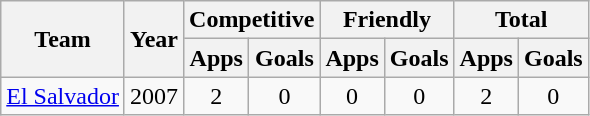<table class="wikitable" style="text-align:center">
<tr>
<th rowspan="2">Team</th>
<th rowspan="2">Year</th>
<th colspan="2">Competitive</th>
<th colspan="2">Friendly</th>
<th colspan="2">Total</th>
</tr>
<tr>
<th>Apps</th>
<th>Goals</th>
<th>Apps</th>
<th>Goals</th>
<th>Apps</th>
<th>Goals</th>
</tr>
<tr>
<td><a href='#'>El Salvador</a></td>
<td>2007</td>
<td>2</td>
<td>0</td>
<td>0</td>
<td>0</td>
<td>2</td>
<td>0</td>
</tr>
</table>
